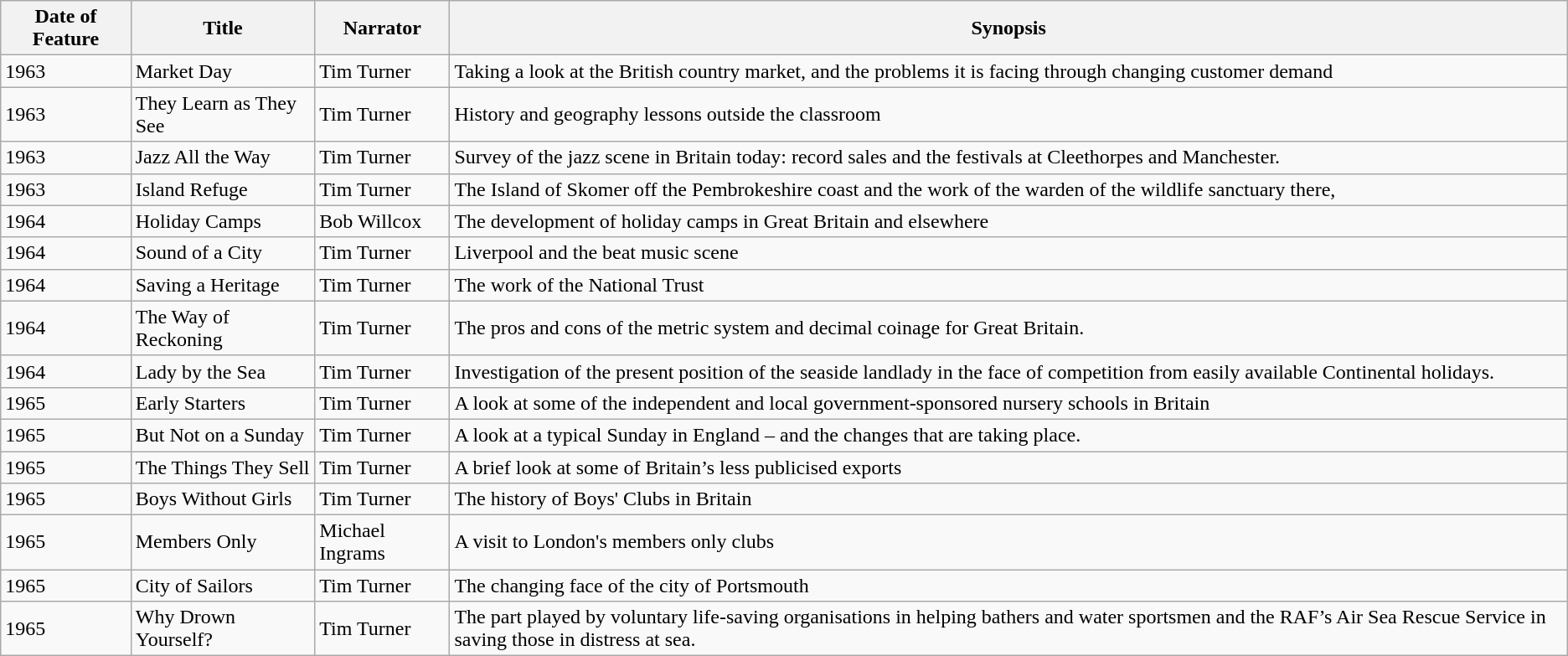<table class="wikitable">
<tr>
<th>Date of Feature</th>
<th>Title</th>
<th>Narrator</th>
<th>Synopsis</th>
</tr>
<tr>
<td>1963</td>
<td>Market Day</td>
<td>Tim Turner</td>
<td>Taking a look at the British country market, and the problems it is facing through changing customer demand</td>
</tr>
<tr>
<td>1963</td>
<td>They Learn as They See</td>
<td>Tim Turner</td>
<td>History and geography lessons outside the classroom</td>
</tr>
<tr>
<td>1963</td>
<td>Jazz All the Way</td>
<td>Tim Turner</td>
<td>Survey of the jazz scene in Britain today: record sales and the festivals at Cleethorpes and Manchester.</td>
</tr>
<tr>
<td>1963</td>
<td>Island Refuge</td>
<td>Tim Turner</td>
<td>The Island of Skomer off the Pembrokeshire coast and the work of the warden of the wildlife sanctuary there,</td>
</tr>
<tr>
<td>1964</td>
<td>Holiday Camps</td>
<td>Bob Willcox</td>
<td>The development of holiday camps in Great Britain and elsewhere</td>
</tr>
<tr>
<td>1964</td>
<td>Sound of a City</td>
<td>Tim Turner</td>
<td>Liverpool and the beat music scene</td>
</tr>
<tr>
<td>1964</td>
<td>Saving a Heritage</td>
<td>Tim Turner</td>
<td>The work of the National Trust</td>
</tr>
<tr>
<td>1964</td>
<td>The Way of Reckoning</td>
<td>Tim Turner</td>
<td>The pros and cons of the metric system and decimal coinage for Great Britain.</td>
</tr>
<tr>
<td>1964</td>
<td>Lady by the Sea</td>
<td>Tim Turner</td>
<td>Investigation of the present position of the seaside landlady in the face of competition from easily available Continental holidays.</td>
</tr>
<tr>
<td>1965</td>
<td>Early Starters</td>
<td>Tim Turner</td>
<td>A look at some of the independent and local government-sponsored nursery schools in Britain</td>
</tr>
<tr>
<td>1965</td>
<td>But Not on a Sunday</td>
<td>Tim Turner</td>
<td>A look at a typical Sunday in England – and the changes that are taking place.</td>
</tr>
<tr>
<td>1965</td>
<td>The Things They Sell</td>
<td>Tim Turner</td>
<td>A brief look at some of Britain’s less publicised exports</td>
</tr>
<tr>
<td>1965</td>
<td>Boys Without Girls</td>
<td>Tim Turner</td>
<td>The history of Boys' Clubs in Britain</td>
</tr>
<tr>
<td>1965</td>
<td>Members Only</td>
<td>Michael Ingrams</td>
<td>A visit to London's members only clubs</td>
</tr>
<tr>
<td>1965</td>
<td>City of Sailors</td>
<td>Tim Turner</td>
<td>The changing face of the city of Portsmouth</td>
</tr>
<tr>
<td>1965</td>
<td>Why Drown Yourself?</td>
<td>Tim Turner</td>
<td>The part played by voluntary life-saving organisations in helping bathers and water sportsmen and the RAF’s Air Sea Rescue Service in saving those in distress at sea.</td>
</tr>
</table>
